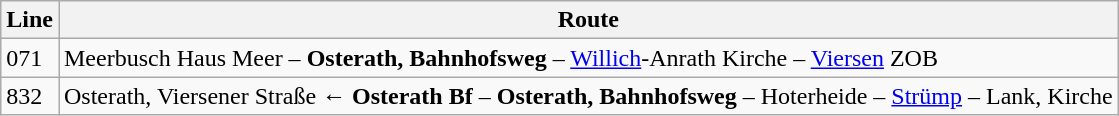<table class="wikitable">
<tr>
<th>Line</th>
<th>Route</th>
</tr>
<tr>
<td>071</td>
<td>Meerbusch Haus Meer  – <strong>Osterath, Bahnhofsweg</strong> – <a href='#'>Willich</a>-Anrath Kirche – <a href='#'>Viersen</a> ZOB</td>
</tr>
<tr>
<td>832</td>
<td>Osterath, Viersener Straße ← <strong>Osterath Bf</strong> – <strong>Osterath, Bahnhofsweg</strong> – Hoterheide  – <a href='#'>Strümp</a> – Lank, Kirche</td>
</tr>
</table>
